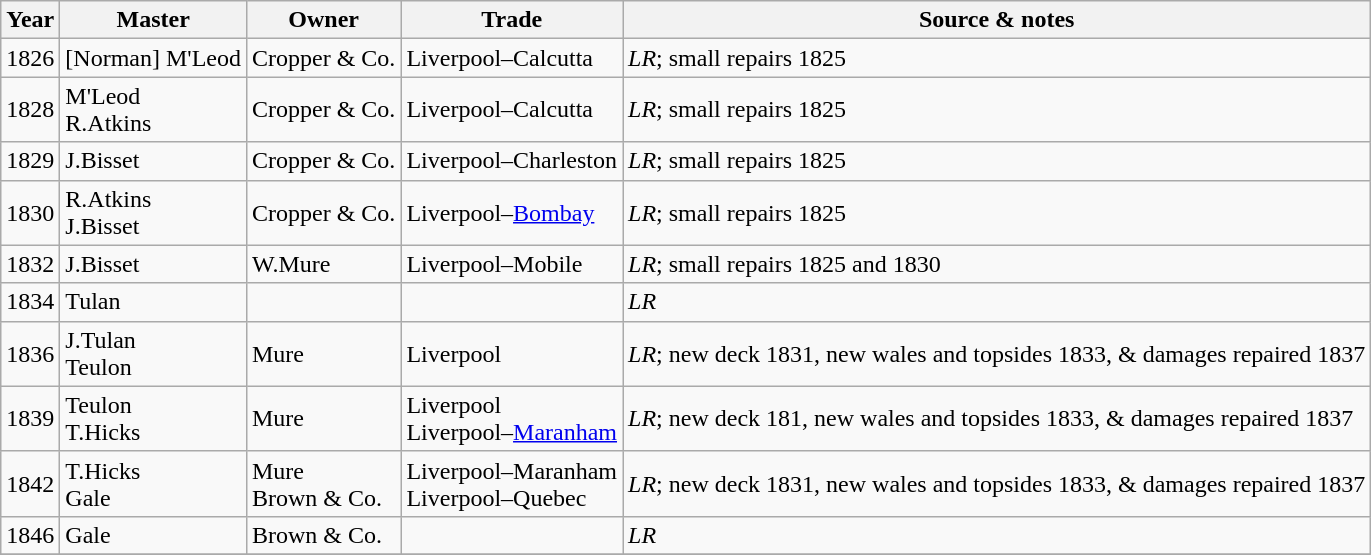<table class=" wikitable">
<tr>
<th>Year</th>
<th>Master</th>
<th>Owner</th>
<th>Trade</th>
<th>Source & notes</th>
</tr>
<tr>
<td>1826</td>
<td>[Norman] M'Leod</td>
<td>Cropper & Co.</td>
<td>Liverpool–Calcutta</td>
<td><em>LR</em>; small repairs 1825</td>
</tr>
<tr>
<td>1828</td>
<td>M'Leod<br>R.Atkins</td>
<td>Cropper & Co.</td>
<td>Liverpool–Calcutta</td>
<td><em>LR</em>; small repairs 1825</td>
</tr>
<tr>
<td>1829</td>
<td>J.Bisset</td>
<td>Cropper & Co.</td>
<td>Liverpool–Charleston</td>
<td><em>LR</em>; small repairs 1825</td>
</tr>
<tr>
<td>1830</td>
<td>R.Atkins<br>J.Bisset</td>
<td>Cropper & Co.</td>
<td>Liverpool–<a href='#'>Bombay</a></td>
<td><em>LR</em>; small repairs 1825</td>
</tr>
<tr>
<td>1832</td>
<td>J.Bisset</td>
<td>W.Mure</td>
<td>Liverpool–Mobile</td>
<td><em>LR</em>; small repairs 1825 and 1830</td>
</tr>
<tr>
<td>1834</td>
<td>Tulan</td>
<td></td>
<td></td>
<td><em>LR</em></td>
</tr>
<tr>
<td>1836</td>
<td>J.Tulan<br>Teulon</td>
<td>Mure</td>
<td>Liverpool</td>
<td><em>LR</em>; new deck 1831, new wales and topsides 1833, & damages repaired 1837</td>
</tr>
<tr>
<td>1839</td>
<td>Teulon<br>T.Hicks</td>
<td>Mure</td>
<td>Liverpool<br>Liverpool–<a href='#'>Maranham</a></td>
<td><em>LR</em>; new deck 181, new wales and topsides 1833, & damages repaired 1837</td>
</tr>
<tr>
<td>1842</td>
<td>T.Hicks<br>Gale</td>
<td>Mure<br>Brown & Co.</td>
<td>Liverpool–Maranham<br>Liverpool–Quebec</td>
<td><em>LR</em>; new deck 1831, new wales and topsides 1833, & damages repaired 1837</td>
</tr>
<tr>
<td>1846</td>
<td>Gale</td>
<td>Brown & Co.</td>
<td></td>
<td><em>LR</em></td>
</tr>
<tr>
</tr>
</table>
